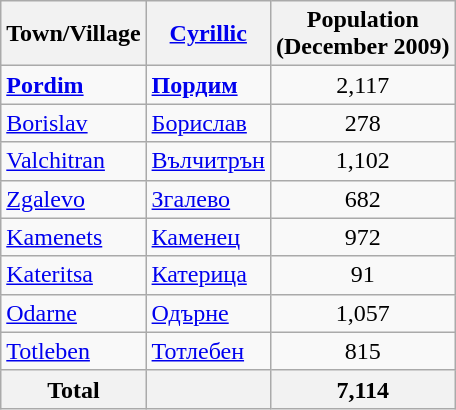<table class="wikitable sortable">
<tr>
<th>Town/Village</th>
<th><a href='#'>Cyrillic</a></th>
<th>Population<br>(December 2009)</th>
</tr>
<tr>
<td><strong><a href='#'>Pordim</a></strong></td>
<td><strong><a href='#'>Пордим</a></strong></td>
<td align="center">2,117</td>
</tr>
<tr>
<td><a href='#'>Borislav</a></td>
<td><a href='#'>Борислав</a></td>
<td align="center">278</td>
</tr>
<tr>
<td><a href='#'>Valchitran</a></td>
<td><a href='#'>Вълчитрън</a></td>
<td align="center">1,102</td>
</tr>
<tr>
<td><a href='#'>Zgalevo</a></td>
<td><a href='#'>Згалево</a></td>
<td align="center">682</td>
</tr>
<tr>
<td><a href='#'>Kamenets</a></td>
<td><a href='#'>Каменец</a></td>
<td align="center">972</td>
</tr>
<tr>
<td><a href='#'>Kateritsa</a></td>
<td><a href='#'>Катерица</a></td>
<td align="center">91</td>
</tr>
<tr>
<td><a href='#'>Odarne</a></td>
<td><a href='#'>Одърне</a></td>
<td align="center">1,057</td>
</tr>
<tr>
<td><a href='#'>Totleben</a></td>
<td><a href='#'>Тотлебен</a></td>
<td align="center">815</td>
</tr>
<tr>
<th>Total</th>
<th></th>
<th align="center">7,114</th>
</tr>
</table>
